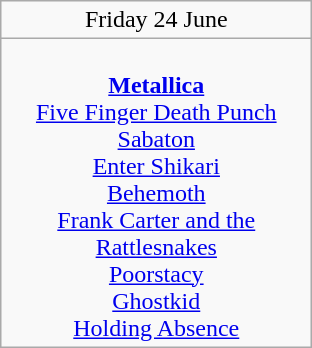<table class="wikitable">
<tr>
<td colspan="3" style="text-align:center;">Friday 24 June</td>
</tr>
<tr>
<td style="text-align:center; vertical-align:top; width:200px;"><br><strong><a href='#'>Metallica</a></strong><br>
<a href='#'>Five Finger Death Punch</a><br>
<a href='#'>Sabaton</a><br>
<a href='#'>Enter Shikari</a><br>
<a href='#'>Behemoth</a><br>
<a href='#'>Frank Carter and the Rattlesnakes</a><br>
<a href='#'>Poorstacy</a><br>
<a href='#'>Ghostkid</a><br>
<a href='#'>Holding Absence</a><br></td>
</tr>
</table>
